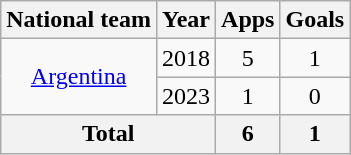<table class="wikitable" style="text-align:center">
<tr>
<th>National team</th>
<th>Year</th>
<th>Apps</th>
<th>Goals</th>
</tr>
<tr>
<td rowspan="2"><a href='#'>Argentina</a></td>
<td>2018</td>
<td>5</td>
<td>1</td>
</tr>
<tr>
<td>2023</td>
<td>1</td>
<td>0</td>
</tr>
<tr>
<th colspan="2">Total</th>
<th>6</th>
<th>1</th>
</tr>
</table>
